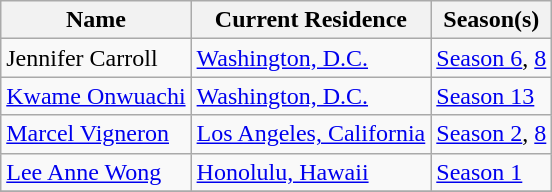<table class="wikitable sortable">
<tr>
<th>Name</th>
<th>Current Residence</th>
<th>Season(s)</th>
</tr>
<tr>
<td>Jennifer Carroll</td>
<td><a href='#'>Washington, D.C.</a></td>
<td><a href='#'>Season 6</a>, <a href='#'>8</a></td>
</tr>
<tr>
<td><a href='#'>Kwame Onwuachi</a></td>
<td><a href='#'>Washington, D.C.</a></td>
<td><a href='#'>Season 13</a></td>
</tr>
<tr>
<td><a href='#'>Marcel Vigneron</a></td>
<td><a href='#'>Los Angeles, California</a></td>
<td><a href='#'>Season 2</a>, <a href='#'>8</a></td>
</tr>
<tr>
<td><a href='#'>Lee Anne Wong</a></td>
<td><a href='#'>Honolulu, Hawaii</a></td>
<td><a href='#'>Season 1</a></td>
</tr>
<tr>
</tr>
</table>
